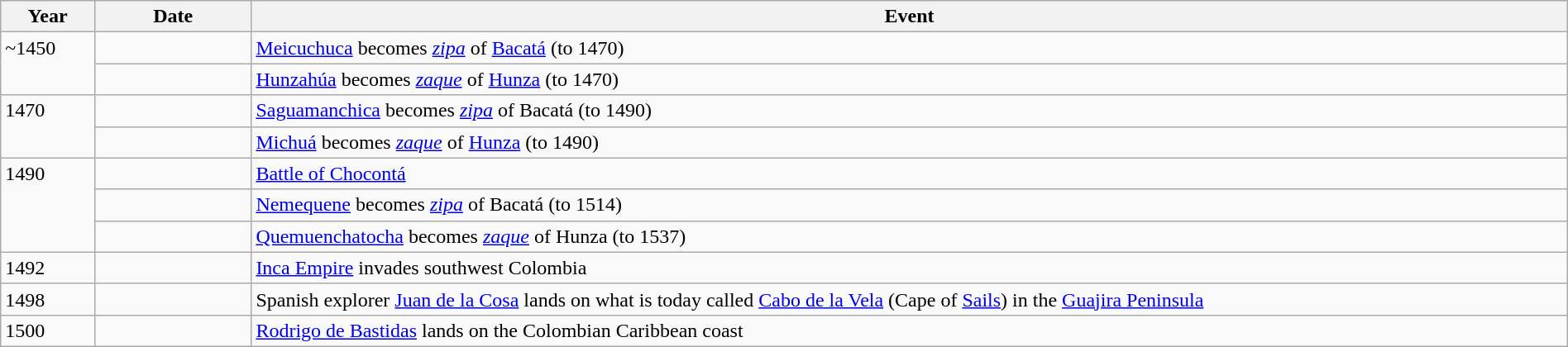<table class="wikitable" style="width:100%;">
<tr>
<th style="width:6%">Year</th>
<th style="width:10%">Date</th>
<th>Event</th>
</tr>
<tr>
<td rowspan="2" style="vertical-align:top;">~1450</td>
<td></td>
<td><a href='#'>Meicuchuca</a> becomes <em><a href='#'>zipa</a></em> of <a href='#'>Bacatá</a> (to 1470)</td>
</tr>
<tr>
<td></td>
<td><a href='#'>Hunzahúa</a> becomes <em><a href='#'>zaque</a></em> of <a href='#'>Hunza</a> (to 1470)</td>
</tr>
<tr>
<td rowspan="2" style="vertical-align:top;">1470</td>
<td></td>
<td><a href='#'>Saguamanchica</a> becomes <em><a href='#'>zipa</a></em> of Bacatá (to 1490)</td>
</tr>
<tr>
<td></td>
<td><a href='#'>Michuá</a> becomes <em><a href='#'>zaque</a></em> of <a href='#'>Hunza</a> (to 1490)</td>
</tr>
<tr>
<td rowspan="3" style="vertical-align:top;">1490</td>
<td></td>
<td><a href='#'>Battle of Chocontá</a></td>
</tr>
<tr>
<td></td>
<td><a href='#'>Nemequene</a> becomes <em><a href='#'>zipa</a></em> of Bacatá (to 1514)</td>
</tr>
<tr>
<td></td>
<td><a href='#'>Quemuenchatocha</a> becomes <em><a href='#'>zaque</a></em> of Hunza (to 1537)</td>
</tr>
<tr>
<td>1492</td>
<td></td>
<td><a href='#'>Inca Empire</a> invades southwest Colombia</td>
</tr>
<tr>
<td>1498</td>
<td></td>
<td>Spanish explorer <a href='#'>Juan de la Cosa</a> lands on what is today called <a href='#'>Cabo de la Vela</a> (Cape of <a href='#'>Sails</a>) in the <a href='#'>Guajira Peninsula</a></td>
</tr>
<tr>
<td>1500</td>
<td></td>
<td><a href='#'>Rodrigo de Bastidas</a> lands on the Colombian Caribbean coast</td>
</tr>
</table>
